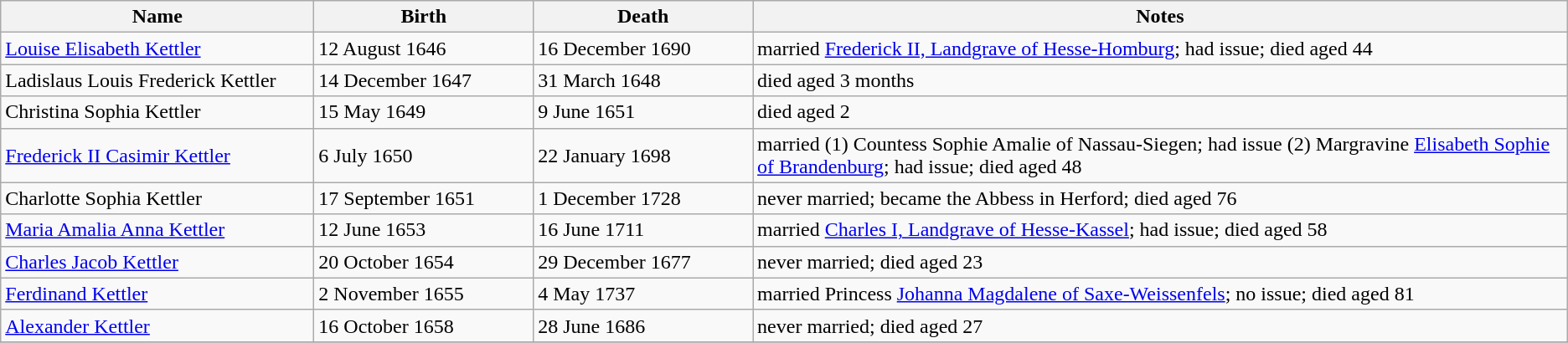<table class="wikitable sortable">
<tr>
<th width="20%">Name</th>
<th width="14%">Birth</th>
<th width="14%">Death</th>
<th width="52%">Notes</th>
</tr>
<tr>
<td><a href='#'>Louise Elisabeth Kettler</a></td>
<td>12 August 1646</td>
<td>16 December 1690</td>
<td>married <a href='#'>Frederick II, Landgrave of Hesse-Homburg</a>; had issue; died aged 44</td>
</tr>
<tr>
<td>Ladislaus Louis Frederick Kettler</td>
<td>14 December 1647</td>
<td>31 March 1648</td>
<td>died aged 3 months</td>
</tr>
<tr>
<td>Christina Sophia Kettler</td>
<td>15 May 1649</td>
<td>9 June 1651</td>
<td>died aged 2</td>
</tr>
<tr>
<td><a href='#'>Frederick II Casimir Kettler</a></td>
<td>6 July 1650</td>
<td>22 January 1698</td>
<td>married (1) Countess Sophie Amalie of Nassau-Siegen; had issue (2) Margravine <a href='#'>Elisabeth Sophie of Brandenburg</a>; had issue; died aged 48</td>
</tr>
<tr>
<td>Charlotte Sophia Kettler</td>
<td>17 September 1651</td>
<td>1 December 1728</td>
<td>never married; became the Abbess in Herford; died aged 76</td>
</tr>
<tr>
<td><a href='#'>Maria Amalia Anna Kettler</a></td>
<td>12 June 1653</td>
<td>16 June 1711</td>
<td>married <a href='#'>Charles I, Landgrave of Hesse-Kassel</a>; had issue; died aged 58</td>
</tr>
<tr>
<td><a href='#'>Charles Jacob Kettler</a></td>
<td>20 October 1654</td>
<td>29 December 1677</td>
<td>never married; died aged 23</td>
</tr>
<tr>
<td><a href='#'>Ferdinand Kettler</a></td>
<td>2 November 1655</td>
<td>4 May 1737</td>
<td>married Princess <a href='#'>Johanna Magdalene of Saxe-Weissenfels</a>; no issue; died aged 81</td>
</tr>
<tr>
<td><a href='#'>Alexander Kettler</a></td>
<td>16 October 1658</td>
<td>28 June 1686</td>
<td>never married; died aged 27</td>
</tr>
<tr>
</tr>
</table>
